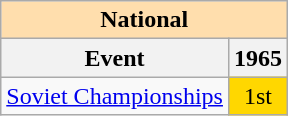<table class="wikitable" style="text-align:center">
<tr>
<th style="background-color: #ffdead; " colspan=2 align=center><strong>National</strong></th>
</tr>
<tr>
<th>Event</th>
<th>1965</th>
</tr>
<tr>
<td align=left><a href='#'>Soviet Championships</a></td>
<td bgcolor=gold>1st</td>
</tr>
</table>
